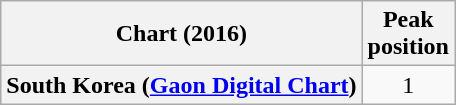<table class="wikitable plainrowheaders" style="text-align:center;">
<tr>
<th>Chart (2016)</th>
<th>Peak<br>position</th>
</tr>
<tr>
<th scope="row">South Korea (<a href='#'>Gaon Digital Chart</a>)</th>
<td>1</td>
</tr>
</table>
